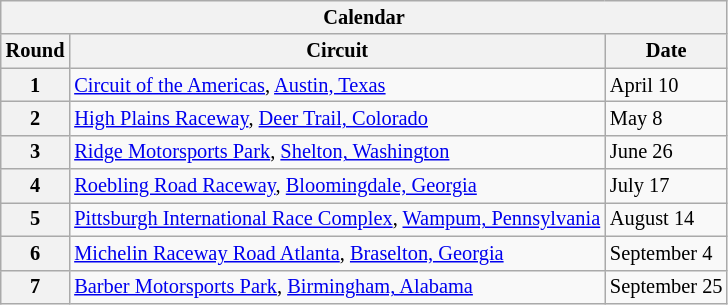<table class="wikitable" style="font-size: 85%">
<tr>
<th colspan=7>Calendar</th>
</tr>
<tr>
<th>Round</th>
<th>Circuit</th>
<th>Date</th>
</tr>
<tr>
<th rowspan=>1</th>
<td rowspan=> <a href='#'>Circuit of the Americas</a>, <a href='#'>Austin, Texas</a></td>
<td>April 10</td>
</tr>
<tr>
<th rowspan=>2</th>
<td rowspan=> <a href='#'>High Plains Raceway</a>, <a href='#'>Deer Trail, Colorado</a></td>
<td>May 8</td>
</tr>
<tr>
<th rowspan=>3</th>
<td rowspan=> <a href='#'>Ridge Motorsports Park</a>, <a href='#'>Shelton, Washington</a></td>
<td>June 26</td>
</tr>
<tr>
<th rowspan=>4</th>
<td rowspan=> <a href='#'>Roebling Road Raceway</a>, <a href='#'>Bloomingdale, Georgia</a></td>
<td>July 17</td>
</tr>
<tr>
<th rowspan=>5</th>
<td rowspan=> <a href='#'>Pittsburgh International Race Complex</a>, <a href='#'>Wampum, Pennsylvania</a></td>
<td>August 14</td>
</tr>
<tr>
<th rowspan=>6</th>
<td rowspan=> <a href='#'>Michelin Raceway Road Atlanta</a>, <a href='#'>Braselton, Georgia</a></td>
<td>September 4</td>
</tr>
<tr>
<th rowspan=>7</th>
<td rowspan=> <a href='#'>Barber Motorsports Park</a>, <a href='#'>Birmingham, Alabama</a></td>
<td>September 25</td>
</tr>
</table>
